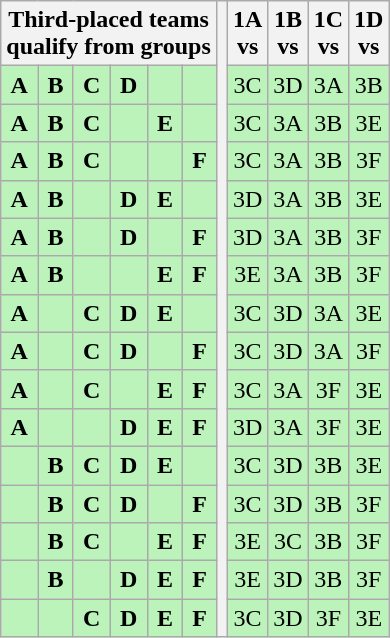<table class="wikitable" style="text-align:center">
<tr>
<th colspan=6>Third-placed teams<br>qualify from groups</th>
<th rowspan=16></th>
<th>1A<br>vs</th>
<th>1B<br>vs</th>
<th>1C<br>vs</th>
<th>1D<br>vs</th>
</tr>
<tr style="background:#BBF3BB;">
<td><strong>A</strong></td>
<td><strong>B</strong></td>
<td><strong>C</strong></td>
<td><strong>D</strong></td>
<td></td>
<td></td>
<td>3C</td>
<td>3D</td>
<td>3A</td>
<td>3B</td>
</tr>
<tr style="background:#BBF3BB;">
<td><strong>A</strong></td>
<td><strong>B</strong></td>
<td><strong>C</strong></td>
<td></td>
<td><strong>E</strong></td>
<td></td>
<td>3C</td>
<td>3A</td>
<td>3B</td>
<td>3E</td>
</tr>
<tr style="background:#BBF3BB;">
<td><strong>A</strong></td>
<td><strong>B</strong></td>
<td><strong>C</strong></td>
<td></td>
<td></td>
<td><strong>F</strong></td>
<td>3C</td>
<td>3A</td>
<td>3B</td>
<td>3F</td>
</tr>
<tr style="background:#BBF3BB;">
<td><strong>A</strong></td>
<td><strong>B</strong></td>
<td></td>
<td><strong>D</strong></td>
<td><strong>E</strong></td>
<td></td>
<td>3D</td>
<td>3A</td>
<td>3B</td>
<td>3E</td>
</tr>
<tr style="background:#BBF3BB;">
<td><strong>A</strong></td>
<td><strong>B</strong></td>
<td></td>
<td><strong>D</strong></td>
<td></td>
<td><strong>F</strong></td>
<td>3D</td>
<td>3A</td>
<td>3B</td>
<td>3F</td>
</tr>
<tr style="background:#BBF3BB;">
<td><strong>A</strong></td>
<td><strong>B</strong></td>
<td></td>
<td></td>
<td><strong>E</strong></td>
<td><strong>F</strong></td>
<td>3E</td>
<td>3A</td>
<td>3B</td>
<td>3F</td>
</tr>
<tr style="background:#BBF3BB;">
<td><strong>A</strong></td>
<td></td>
<td><strong>C</strong></td>
<td><strong>D</strong></td>
<td><strong>E</strong></td>
<td></td>
<td>3C</td>
<td>3D</td>
<td>3A</td>
<td>3E</td>
</tr>
<tr style="background:#BBF3BB;">
<td><strong>A</strong></td>
<td></td>
<td><strong>C</strong></td>
<td><strong>D</strong></td>
<td></td>
<td><strong>F</strong></td>
<td>3C</td>
<td>3D</td>
<td>3A</td>
<td>3F</td>
</tr>
<tr style="background:#BBF3BB;">
<td><strong>A</strong></td>
<td></td>
<td><strong>C</strong></td>
<td></td>
<td><strong>E</strong></td>
<td><strong>F</strong></td>
<td>3C</td>
<td>3A</td>
<td>3F</td>
<td>3E</td>
</tr>
<tr style="background:#BBF3BB;">
<td><strong>A</strong></td>
<td></td>
<td></td>
<td><strong>D</strong></td>
<td><strong>E</strong></td>
<td><strong>F</strong></td>
<td>3D</td>
<td>3A</td>
<td>3F</td>
<td>3E</td>
</tr>
<tr style="background:#BBF3BB;">
<td></td>
<td><strong>B</strong></td>
<td><strong>C</strong></td>
<td><strong>D</strong></td>
<td><strong>E</strong></td>
<td></td>
<td>3C</td>
<td>3D</td>
<td>3B</td>
<td>3E</td>
</tr>
<tr style="background:#BBF3BB;">
<td></td>
<td><strong>B</strong></td>
<td><strong>C</strong></td>
<td><strong>D</strong></td>
<td></td>
<td><strong>F</strong></td>
<td>3C</td>
<td>3D</td>
<td>3B</td>
<td>3F</td>
</tr>
<tr style="background:#BBF3BB;">
<td></td>
<td><strong>B</strong></td>
<td><strong>C</strong></td>
<td></td>
<td><strong>E</strong></td>
<td><strong>F</strong></td>
<td>3E</td>
<td>3C</td>
<td>3B</td>
<td>3F</td>
</tr>
<tr style="background:#BBF3BB;">
<td></td>
<td><strong>B</strong></td>
<td></td>
<td><strong>D</strong></td>
<td><strong>E</strong></td>
<td><strong>F</strong></td>
<td>3E</td>
<td>3D</td>
<td>3B</td>
<td>3F</td>
</tr>
<tr style="background:#BBF3BB;">
<td></td>
<td></td>
<td><strong>C</strong></td>
<td><strong>D</strong></td>
<td><strong>E</strong></td>
<td><strong>F</strong></td>
<td>3C</td>
<td>3D</td>
<td>3F</td>
<td>3E</td>
</tr>
</table>
